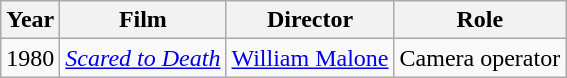<table class="wikitable">
<tr>
<th>Year</th>
<th>Film</th>
<th>Director</th>
<th>Role</th>
</tr>
<tr>
<td>1980</td>
<td><em><a href='#'>Scared to Death</a></em></td>
<td><a href='#'>William Malone</a></td>
<td>Camera operator</td>
</tr>
</table>
